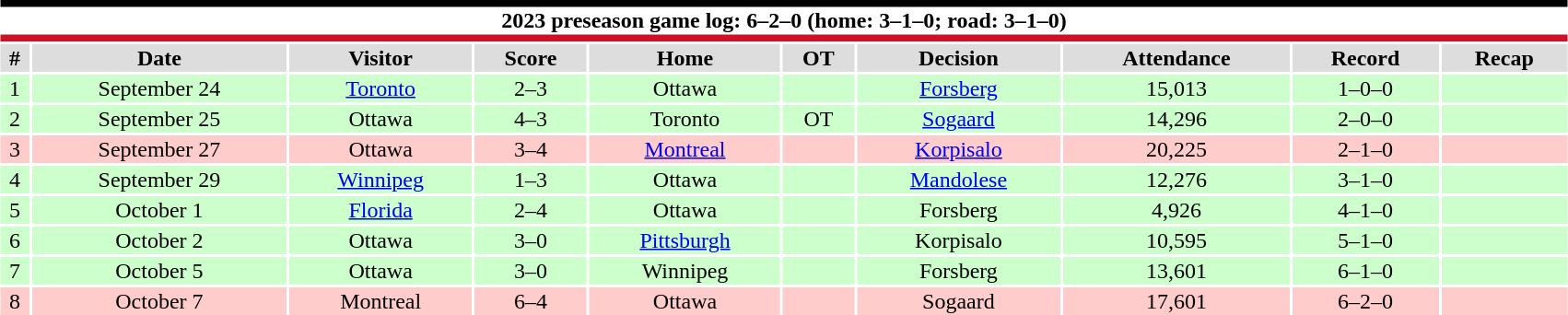<table class="toccolours collapsible collapsed" style="width:90%; clear:both; margin:1.5em auto; text-align:center;">
<tr>
<th colspan="10" style="background:#FFFFFF; border-top:#000000 5px solid; border-bottom:#CE1126 5px solid;">2023 preseason game log: 6–2–0 (home: 3–1–0; road: 3–1–0)</th>
</tr>
<tr style="background:#ddd;">
<th>#</th>
<th>Date</th>
<th>Visitor</th>
<th>Score</th>
<th>Home</th>
<th>OT</th>
<th>Decision</th>
<th>Attendance</th>
<th>Record</th>
<th>Recap</th>
</tr>
<tr style="background:#cfc;">
<td>1</td>
<td>September 24</td>
<td><a href='#'>Toronto</a></td>
<td>2–3</td>
<td>Ottawa</td>
<td></td>
<td><a href='#'>Forsberg</a></td>
<td>15,013</td>
<td>1–0–0</td>
<td></td>
</tr>
<tr style="background:#cfc;">
<td>2</td>
<td>September 25</td>
<td>Ottawa</td>
<td>4–3</td>
<td>Toronto</td>
<td>OT</td>
<td><a href='#'>Sogaard</a></td>
<td>14,296</td>
<td>2–0–0</td>
<td></td>
</tr>
<tr style="background:#fcc;">
<td>3</td>
<td>September 27</td>
<td>Ottawa</td>
<td>3–4</td>
<td><a href='#'>Montreal</a></td>
<td></td>
<td><a href='#'>Korpisalo</a></td>
<td>20,225</td>
<td>2–1–0</td>
<td></td>
</tr>
<tr style="background:#cfc;">
<td>4</td>
<td>September 29</td>
<td><a href='#'>Winnipeg</a></td>
<td>1–3</td>
<td>Ottawa</td>
<td></td>
<td><a href='#'>Mandolese</a></td>
<td>12,276</td>
<td>3–1–0</td>
<td></td>
</tr>
<tr style="background:#cfc;">
<td>5</td>
<td>October 1</td>
<td><a href='#'>Florida</a></td>
<td>2–4</td>
<td>Ottawa</td>
<td></td>
<td>Forsberg</td>
<td>4,926</td>
<td>4–1–0</td>
<td></td>
</tr>
<tr style="background:#cfc;">
<td>6</td>
<td>October 2</td>
<td>Ottawa</td>
<td>3–0</td>
<td><a href='#'>Pittsburgh</a></td>
<td></td>
<td>Korpisalo</td>
<td>10,595</td>
<td>5–1–0</td>
<td></td>
</tr>
<tr style="background:#cfc;">
<td>7</td>
<td>October 5</td>
<td>Ottawa</td>
<td>3–0</td>
<td>Winnipeg</td>
<td></td>
<td>Forsberg</td>
<td>13,601</td>
<td>6–1–0</td>
<td></td>
</tr>
<tr style="background:#fcc;">
<td>8</td>
<td>October 7</td>
<td>Montreal</td>
<td>6–4</td>
<td>Ottawa</td>
<td></td>
<td>Sogaard</td>
<td>17,601</td>
<td>6–2–0</td>
<td></td>
</tr>
<tr>
<td colspan="10" style="text-align:center;"></td>
</tr>
</table>
